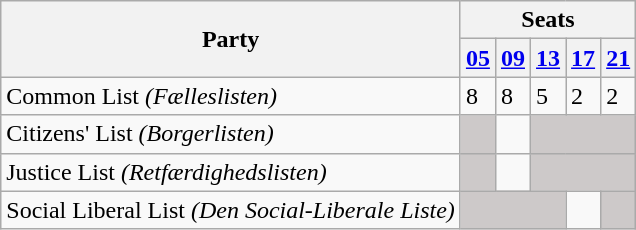<table class="wikitable">
<tr>
<th rowspan=2>Party</th>
<th colspan=11>Seats</th>
</tr>
<tr>
<th><a href='#'>05</a></th>
<th><a href='#'>09</a></th>
<th><a href='#'>13</a></th>
<th><a href='#'>17</a></th>
<th><a href='#'>21</a></th>
</tr>
<tr>
<td>Common List <em>(Fælleslisten)</em></td>
<td>8</td>
<td>8</td>
<td>5</td>
<td>2</td>
<td>2</td>
</tr>
<tr>
<td>Citizens' List <em>(Borgerlisten)</em></td>
<td style="background:#CDC9C9;"></td>
<td></td>
<td style="background:#CDC9C9;" colspan=3></td>
</tr>
<tr>
<td>Justice List <em>(Retfærdighedslisten)</em></td>
<td style="background:#CDC9C9;"></td>
<td></td>
<td style="background:#CDC9C9;" colspan=3></td>
</tr>
<tr>
<td>Social Liberal List <em>(Den Social-Liberale Liste)</em></td>
<td style="background:#CDC9C9;" colspan=3></td>
<td></td>
<td style="background:#CDC9C9;"></td>
</tr>
</table>
